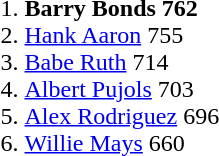<table>
<tr>
<td valign="top"><br><ol><li><strong>Barry Bonds 762</strong></li><li><a href='#'>Hank Aaron</a> 755</li><li><a href='#'>Babe Ruth</a> 714</li><li><a href='#'>Albert Pujols</a> 703</li><li><a href='#'>Alex Rodriguez</a> 696</li><li><a href='#'>Willie Mays</a> 660</li></ol></td>
<td valign="top"><br></td>
</tr>
</table>
